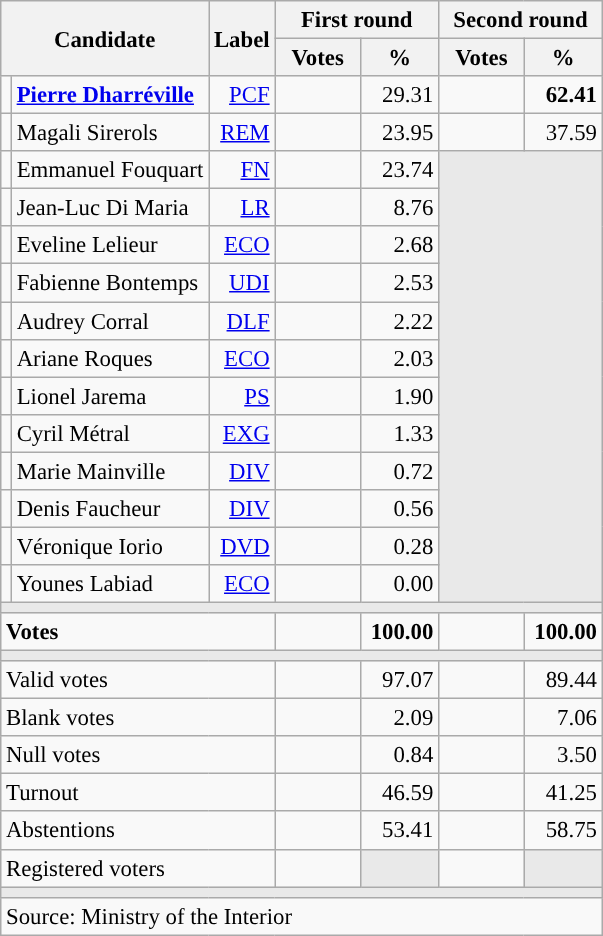<table class="wikitable" style="text-align:right;font-size:95%;">
<tr>
<th rowspan="2" colspan="2">Candidate</th>
<th rowspan="2">Label</th>
<th colspan="2">First round</th>
<th colspan="2">Second round</th>
</tr>
<tr>
<th style="width:50px;">Votes</th>
<th style="width:45px;">%</th>
<th style="width:50px;">Votes</th>
<th style="width:45px;">%</th>
</tr>
<tr>
<td style="color:inherit;background:"></td>
<td style="text-align:left;"><strong><a href='#'>Pierre Dharréville</a></strong></td>
<td><a href='#'>PCF</a></td>
<td></td>
<td>29.31</td>
<td><strong></strong></td>
<td><strong>62.41</strong></td>
</tr>
<tr>
<td style="color:inherit;background:"></td>
<td style="text-align:left;">Magali Sirerols</td>
<td><a href='#'>REM</a></td>
<td></td>
<td>23.95</td>
<td></td>
<td>37.59</td>
</tr>
<tr>
<td style="color:inherit;background:"></td>
<td style="text-align:left;">Emmanuel Fouquart</td>
<td><a href='#'>FN</a></td>
<td></td>
<td>23.74</td>
<td colspan="2" rowspan="12" style="background:#E9E9E9;"></td>
</tr>
<tr>
<td style="color:inherit;background:"></td>
<td style="text-align:left;">Jean-Luc Di Maria</td>
<td><a href='#'>LR</a></td>
<td></td>
<td>8.76</td>
</tr>
<tr>
<td style="color:inherit;background:"></td>
<td style="text-align:left;">Eveline Lelieur</td>
<td><a href='#'>ECO</a></td>
<td></td>
<td>2.68</td>
</tr>
<tr>
<td style="color:inherit;background:"></td>
<td style="text-align:left;">Fabienne Bontemps</td>
<td><a href='#'>UDI</a></td>
<td></td>
<td>2.53</td>
</tr>
<tr>
<td style="color:inherit;background:"></td>
<td style="text-align:left;">Audrey Corral</td>
<td><a href='#'>DLF</a></td>
<td></td>
<td>2.22</td>
</tr>
<tr>
<td style="color:inherit;background:"></td>
<td style="text-align:left;">Ariane Roques</td>
<td><a href='#'>ECO</a></td>
<td></td>
<td>2.03</td>
</tr>
<tr>
<td style="color:inherit;background:"></td>
<td style="text-align:left;">Lionel Jarema</td>
<td><a href='#'>PS</a></td>
<td></td>
<td>1.90</td>
</tr>
<tr>
<td style="color:inherit;background:"></td>
<td style="text-align:left;">Cyril Métral</td>
<td><a href='#'>EXG</a></td>
<td></td>
<td>1.33</td>
</tr>
<tr>
<td style="color:inherit;background:"></td>
<td style="text-align:left;">Marie Mainville</td>
<td><a href='#'>DIV</a></td>
<td></td>
<td>0.72</td>
</tr>
<tr>
<td style="color:inherit;background:"></td>
<td style="text-align:left;">Denis Faucheur</td>
<td><a href='#'>DIV</a></td>
<td></td>
<td>0.56</td>
</tr>
<tr>
<td style="color:inherit;background:"></td>
<td style="text-align:left;">Véronique Iorio</td>
<td><a href='#'>DVD</a></td>
<td></td>
<td>0.28</td>
</tr>
<tr>
<td style="color:inherit;background:"></td>
<td style="text-align:left;">Younes Labiad</td>
<td><a href='#'>ECO</a></td>
<td></td>
<td>0.00</td>
</tr>
<tr>
<td colspan="7" style="background:#E9E9E9;"></td>
</tr>
<tr style="font-weight:bold;">
<td colspan="3" style="text-align:left;">Votes</td>
<td></td>
<td>100.00</td>
<td></td>
<td>100.00</td>
</tr>
<tr>
<td colspan="7" style="background:#E9E9E9;"></td>
</tr>
<tr>
<td colspan="3" style="text-align:left;">Valid votes</td>
<td></td>
<td>97.07</td>
<td></td>
<td>89.44</td>
</tr>
<tr>
<td colspan="3" style="text-align:left;">Blank votes</td>
<td></td>
<td>2.09</td>
<td></td>
<td>7.06</td>
</tr>
<tr>
<td colspan="3" style="text-align:left;">Null votes</td>
<td></td>
<td>0.84</td>
<td></td>
<td>3.50</td>
</tr>
<tr>
<td colspan="3" style="text-align:left;">Turnout</td>
<td></td>
<td>46.59</td>
<td></td>
<td>41.25</td>
</tr>
<tr>
<td colspan="3" style="text-align:left;">Abstentions</td>
<td></td>
<td>53.41</td>
<td></td>
<td>58.75</td>
</tr>
<tr>
<td colspan="3" style="text-align:left;">Registered voters</td>
<td></td>
<td style="color:inherit;background:#E9E9E9;"></td>
<td></td>
<td style="color:inherit;background:#E9E9E9;"></td>
</tr>
<tr>
<td colspan="7" style="background:#E9E9E9;"></td>
</tr>
<tr>
<td colspan="7" style="text-align:left;">Source: Ministry of the Interior</td>
</tr>
</table>
